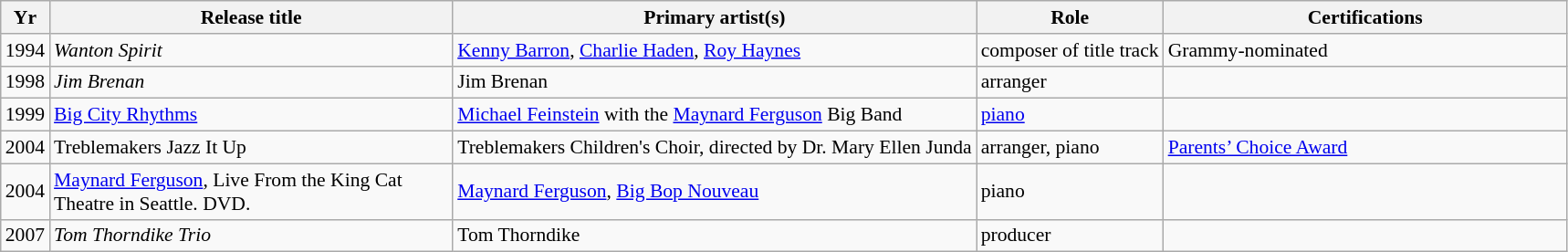<table class="wikitable sortable" style="text-align:left;font-size:90%;">
<tr>
<th>Yr</th>
<th style="width:20em;">Release title</th>
<th>Primary artist(s)</th>
<th>Role</th>
<th style="width:20em;">Certifications</th>
</tr>
<tr>
<td>1994</td>
<td><em>Wanton Spirit</em></td>
<td><a href='#'>Kenny Barron</a>, <a href='#'>Charlie Haden</a>, <a href='#'>Roy Haynes</a></td>
<td>composer of title track</td>
<td>Grammy-nominated</td>
</tr>
<tr>
<td>1998</td>
<td><em>Jim Brenan</em></td>
<td>Jim Brenan</td>
<td>arranger</td>
<td></td>
</tr>
<tr>
<td>1999</td>
<td><a href='#'>Big City Rhythms</a></td>
<td><a href='#'>Michael Feinstein</a> with the <a href='#'>Maynard Ferguson</a> Big Band</td>
<td><a href='#'>piano</a></td>
<td></td>
</tr>
<tr>
<td>2004</td>
<td>Treblemakers Jazz It Up</td>
<td>Treblemakers Children's Choir, directed by Dr. Mary Ellen Junda</td>
<td>arranger, piano</td>
<td><a href='#'>Parents’ Choice Award</a></td>
</tr>
<tr>
<td>2004</td>
<td><a href='#'>Maynard Ferguson</a>, Live From the King Cat Theatre in Seattle. DVD.</td>
<td><a href='#'>Maynard Ferguson</a>, <a href='#'>Big Bop Nouveau</a></td>
<td>piano</td>
<td></td>
</tr>
<tr>
<td>2007</td>
<td><em>Tom Thorndike Trio</em></td>
<td>Tom Thorndike</td>
<td>producer</td>
<td><br></td>
</tr>
</table>
